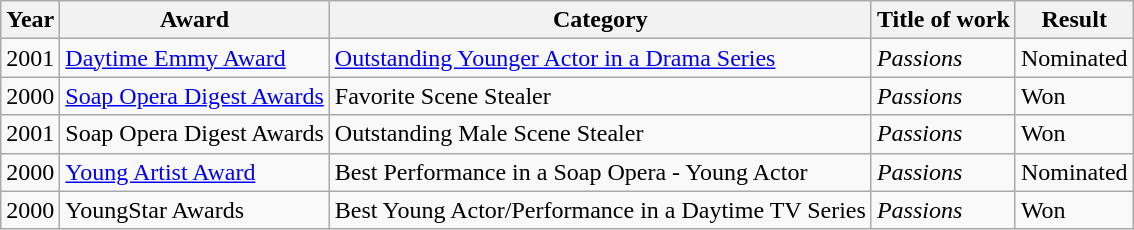<table class="wikitable sortable">
<tr>
<th>Year</th>
<th>Award</th>
<th>Category</th>
<th>Title of work</th>
<th>Result</th>
</tr>
<tr>
<td>2001</td>
<td><a href='#'>Daytime Emmy Award</a></td>
<td><a href='#'>Outstanding Younger Actor in a Drama Series</a></td>
<td><em>Passions</em></td>
<td>Nominated</td>
</tr>
<tr>
<td>2000</td>
<td><a href='#'>Soap Opera Digest Awards</a></td>
<td>Favorite Scene Stealer</td>
<td><em>Passions</em></td>
<td>Won</td>
</tr>
<tr>
<td>2001</td>
<td>Soap Opera Digest Awards</td>
<td>Outstanding Male Scene Stealer</td>
<td><em>Passions</em></td>
<td>Won</td>
</tr>
<tr>
<td>2000</td>
<td><a href='#'>Young Artist Award</a></td>
<td>Best Performance in a Soap Opera - Young Actor</td>
<td><em>Passions</em></td>
<td>Nominated</td>
</tr>
<tr>
<td>2000</td>
<td>YoungStar Awards</td>
<td>Best Young Actor/Performance in a Daytime TV Series</td>
<td><em>Passions</em></td>
<td>Won</td>
</tr>
</table>
